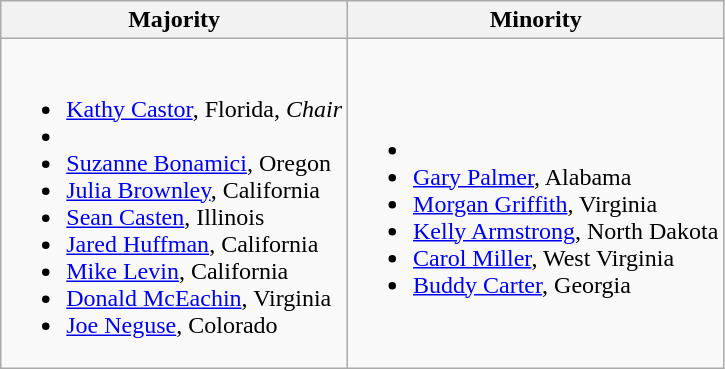<table class="wikitable">
<tr>
<th>Majority</th>
<th>Minority</th>
</tr>
<tr>
<td><br><ul><li><a href='#'>Kathy Castor</a>, Florida, <em>Chair</em></li><li></li><li><a href='#'>Suzanne Bonamici</a>, Oregon</li><li><a href='#'>Julia Brownley</a>, California</li><li><a href='#'>Sean Casten</a>, Illinois</li><li><a href='#'>Jared Huffman</a>, California</li><li><a href='#'>Mike Levin</a>, California</li><li><a href='#'>Donald McEachin</a>, Virginia</li><li><a href='#'>Joe Neguse</a>, Colorado</li></ul></td>
<td><br><ul><li></li><li><a href='#'>Gary Palmer</a>, Alabama</li><li><a href='#'>Morgan Griffith</a>, Virginia</li><li><a href='#'>Kelly Armstrong</a>, North Dakota</li><li><a href='#'>Carol Miller</a>, West Virginia</li><li><a href='#'>Buddy Carter</a>, Georgia</li></ul></td>
</tr>
</table>
